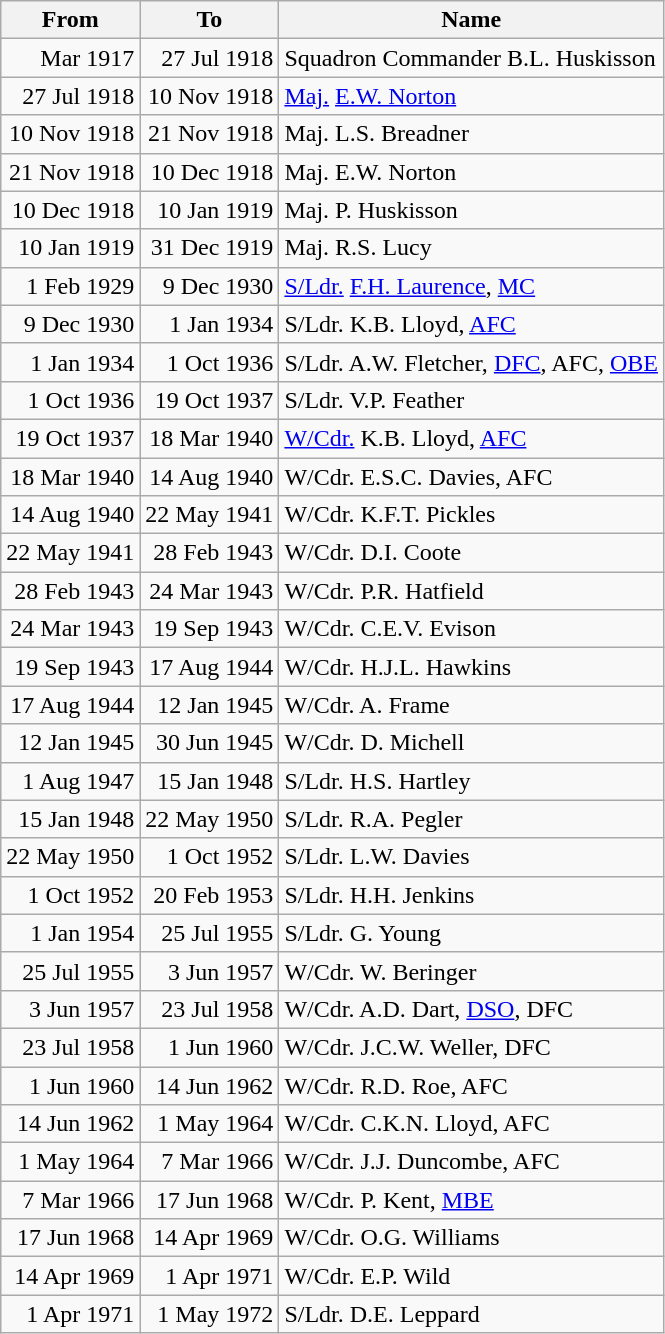<table class="wikitable">
<tr>
<th>From</th>
<th>To</th>
<th>Name</th>
</tr>
<tr align="right">
<td>Mar 1917</td>
<td>27 Jul 1918</td>
<td align="left">Squadron Commander B.L. Huskisson</td>
</tr>
<tr align="right">
<td>27 Jul 1918</td>
<td>10 Nov 1918</td>
<td align="left"><a href='#'>Maj.</a> <a href='#'>E.W. Norton</a></td>
</tr>
<tr align="right">
<td>10 Nov 1918</td>
<td>21 Nov 1918</td>
<td align="left">Maj. L.S. Breadner</td>
</tr>
<tr align="right">
<td>21 Nov 1918</td>
<td>10 Dec 1918</td>
<td align="left">Maj. E.W. Norton</td>
</tr>
<tr align="right">
<td>10 Dec 1918</td>
<td>10 Jan 1919</td>
<td align="left">Maj. P. Huskisson</td>
</tr>
<tr align="right">
<td>10 Jan 1919</td>
<td>31 Dec 1919</td>
<td align="left">Maj. R.S. Lucy</td>
</tr>
<tr align="right">
<td>1 Feb 1929</td>
<td>9 Dec 1930</td>
<td align="left"><a href='#'>S/Ldr.</a> <a href='#'>F.H. Laurence</a>, <a href='#'>MC</a></td>
</tr>
<tr align="right">
<td>9 Dec 1930</td>
<td>1 Jan 1934</td>
<td align="left">S/Ldr. K.B. Lloyd, <a href='#'>AFC</a></td>
</tr>
<tr align="right">
<td>1 Jan 1934</td>
<td>1 Oct 1936</td>
<td align="left">S/Ldr. A.W. Fletcher, <a href='#'>DFC</a>, AFC, <a href='#'>OBE</a></td>
</tr>
<tr align="right">
<td>1 Oct 1936</td>
<td>19 Oct 1937</td>
<td align="left">S/Ldr. V.P. Feather</td>
</tr>
<tr align="right">
<td>19 Oct 1937</td>
<td>18 Mar 1940</td>
<td align="left"><a href='#'>W/Cdr.</a> K.B. Lloyd, <a href='#'>AFC</a></td>
</tr>
<tr align="right">
<td>18 Mar 1940</td>
<td>14 Aug 1940</td>
<td align="left">W/Cdr. E.S.C. Davies, AFC</td>
</tr>
<tr align="right">
<td>14 Aug 1940</td>
<td>22 May 1941</td>
<td align="left">W/Cdr. K.F.T. Pickles</td>
</tr>
<tr align="right">
<td>22 May 1941</td>
<td>28 Feb 1943</td>
<td align="left">W/Cdr. D.I. Coote</td>
</tr>
<tr align="right">
<td>28 Feb 1943</td>
<td>24 Mar 1943</td>
<td align="left">W/Cdr. P.R. Hatfield</td>
</tr>
<tr align="right">
<td>24 Mar 1943</td>
<td>19 Sep 1943</td>
<td align="left">W/Cdr. C.E.V. Evison</td>
</tr>
<tr align="right">
<td>19 Sep 1943</td>
<td>17 Aug 1944</td>
<td align="left">W/Cdr. H.J.L. Hawkins</td>
</tr>
<tr align="right">
<td>17 Aug 1944</td>
<td>12 Jan 1945</td>
<td align="left">W/Cdr. A. Frame</td>
</tr>
<tr align="right">
<td>12 Jan 1945</td>
<td>30 Jun 1945</td>
<td align="left">W/Cdr. D. Michell</td>
</tr>
<tr align="right">
<td>1 Aug 1947</td>
<td>15 Jan 1948</td>
<td align="left">S/Ldr. H.S. Hartley</td>
</tr>
<tr align="right">
<td>15 Jan 1948</td>
<td>22 May 1950</td>
<td align="left">S/Ldr. R.A. Pegler</td>
</tr>
<tr align="right">
<td>22 May 1950</td>
<td>1 Oct 1952</td>
<td align="left">S/Ldr. L.W. Davies</td>
</tr>
<tr align="right">
<td>1 Oct 1952</td>
<td>20 Feb 1953</td>
<td align="left">S/Ldr. H.H. Jenkins</td>
</tr>
<tr align="right">
<td>1 Jan 1954</td>
<td>25 Jul 1955</td>
<td align="left">S/Ldr. G. Young</td>
</tr>
<tr align="right">
<td>25 Jul 1955</td>
<td>3 Jun 1957</td>
<td align="left">W/Cdr. W. Beringer</td>
</tr>
<tr align="right">
<td>3 Jun 1957</td>
<td>23 Jul 1958</td>
<td align="left">W/Cdr. A.D. Dart, <a href='#'>DSO</a>, DFC</td>
</tr>
<tr align="right">
<td>23 Jul 1958</td>
<td>1 Jun 1960</td>
<td align="left">W/Cdr. J.C.W. Weller, DFC</td>
</tr>
<tr align="right">
<td>1 Jun 1960</td>
<td>14 Jun 1962</td>
<td align="left">W/Cdr. R.D. Roe, AFC</td>
</tr>
<tr align="right">
<td>14 Jun 1962</td>
<td>1 May 1964</td>
<td align="left">W/Cdr. C.K.N. Lloyd, AFC</td>
</tr>
<tr align="right">
<td>1 May 1964</td>
<td>7 Mar 1966</td>
<td align="left">W/Cdr. J.J. Duncombe, AFC</td>
</tr>
<tr align="right">
<td>7 Mar 1966</td>
<td>17 Jun 1968</td>
<td align="left">W/Cdr. P. Kent, <a href='#'>MBE</a></td>
</tr>
<tr align="right">
<td>17 Jun 1968</td>
<td>14 Apr 1969</td>
<td align="left">W/Cdr. O.G. Williams</td>
</tr>
<tr align="right">
<td>14 Apr 1969</td>
<td>1 Apr 1971</td>
<td align="left">W/Cdr. E.P. Wild</td>
</tr>
<tr align="right">
<td>1 Apr 1971</td>
<td>1 May 1972</td>
<td align="left">S/Ldr. D.E. Leppard</td>
</tr>
</table>
